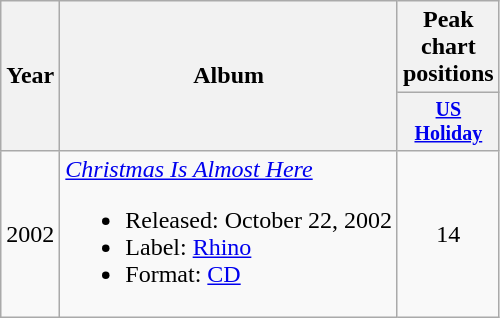<table class=wikitable style=text-align:center;>
<tr>
<th rowspan="2">Year</th>
<th rowspan="2">Album</th>
<th colspan="1">Peak chart positions</th>
</tr>
<tr style="font-size:smaller;">
<th width=40><a href='#'>US Holiday</a><br></th>
</tr>
<tr>
<td>2002</td>
<td align=left><em><a href='#'>Christmas Is Almost Here</a></em><br><ul><li>Released: October 22, 2002</li><li>Label: <a href='#'>Rhino</a></li><li>Format: <a href='#'>CD</a></li></ul></td>
<td>14</td>
</tr>
</table>
